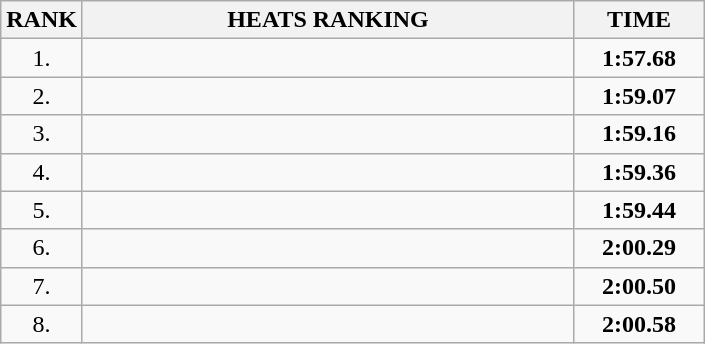<table class="wikitable">
<tr>
<th>RANK</th>
<th style="width: 20em">HEATS RANKING</th>
<th style="width: 5em">TIME</th>
</tr>
<tr>
<td align="center">1.</td>
<td></td>
<td align="center"><strong>1:57.68</strong></td>
</tr>
<tr>
<td align="center">2.</td>
<td></td>
<td align="center"><strong>1:59.07</strong></td>
</tr>
<tr>
<td align="center">3.</td>
<td></td>
<td align="center"><strong>1:59.16</strong></td>
</tr>
<tr>
<td align="center">4.</td>
<td></td>
<td align="center"><strong>1:59.36</strong></td>
</tr>
<tr>
<td align="center">5.</td>
<td></td>
<td align="center"><strong>1:59.44</strong></td>
</tr>
<tr>
<td align="center">6.</td>
<td></td>
<td align="center"><strong>2:00.29</strong></td>
</tr>
<tr>
<td align="center">7.</td>
<td></td>
<td align="center"><strong>2:00.50</strong></td>
</tr>
<tr>
<td align="center">8.</td>
<td></td>
<td align="center"><strong>2:00.58</strong></td>
</tr>
</table>
